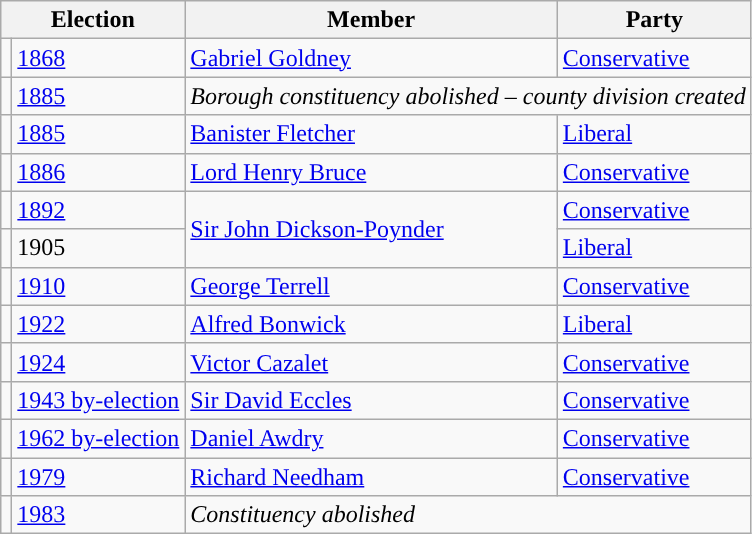<table class="wikitable">
<tr>
<th colspan="2">Election</th>
<th>Member</th>
<th>Party</th>
</tr>
<tr>
<td style="color:inherit;background-color: "></td>
<td><a href='#'>1868</a></td>
<td><a href='#'>Gabriel Goldney</a></td>
<td><a href='#'>Conservative</a></td>
</tr>
<tr>
<td></td>
<td><a href='#'>1885</a></td>
<td colspan="2"><em>Borough constituency abolished – county division created</em></td>
</tr>
<tr>
<td style="color:inherit;background-color: "></td>
<td><a href='#'>1885</a></td>
<td><a href='#'>Banister Fletcher</a></td>
<td><a href='#'>Liberal</a></td>
</tr>
<tr>
<td style="color:inherit;background-color: "></td>
<td><a href='#'>1886</a></td>
<td><a href='#'>Lord Henry Bruce</a></td>
<td><a href='#'>Conservative</a></td>
</tr>
<tr>
<td style="color:inherit;background-color: "></td>
<td><a href='#'>1892</a></td>
<td rowspan="2"><a href='#'>Sir John Dickson-Poynder</a></td>
<td><a href='#'>Conservative</a></td>
</tr>
<tr>
<td style="color:inherit;background-color: "></td>
<td>1905</td>
<td><a href='#'>Liberal</a></td>
</tr>
<tr>
<td style="color:inherit;background-color: "></td>
<td><a href='#'>1910</a></td>
<td><a href='#'>George Terrell</a></td>
<td><a href='#'>Conservative</a></td>
</tr>
<tr>
<td style="color:inherit;background-color: "></td>
<td><a href='#'>1922</a></td>
<td><a href='#'>Alfred Bonwick</a></td>
<td><a href='#'>Liberal</a></td>
</tr>
<tr>
<td style="color:inherit;background-color: "></td>
<td><a href='#'>1924</a></td>
<td><a href='#'>Victor Cazalet</a></td>
<td><a href='#'>Conservative</a></td>
</tr>
<tr>
<td style="color:inherit;background-color: "></td>
<td><a href='#'>1943 by-election</a></td>
<td><a href='#'>Sir David Eccles</a></td>
<td><a href='#'>Conservative</a></td>
</tr>
<tr>
<td style="color:inherit;background-color: "></td>
<td><a href='#'>1962 by-election</a></td>
<td><a href='#'>Daniel Awdry</a></td>
<td><a href='#'>Conservative</a></td>
</tr>
<tr>
<td style="color:inherit;background-color: "></td>
<td><a href='#'>1979</a></td>
<td><a href='#'>Richard Needham</a></td>
<td><a href='#'>Conservative</a></td>
</tr>
<tr>
<td></td>
<td><a href='#'>1983</a></td>
<td colspan="2"><em>Constituency abolished</em></td>
</tr>
</table>
